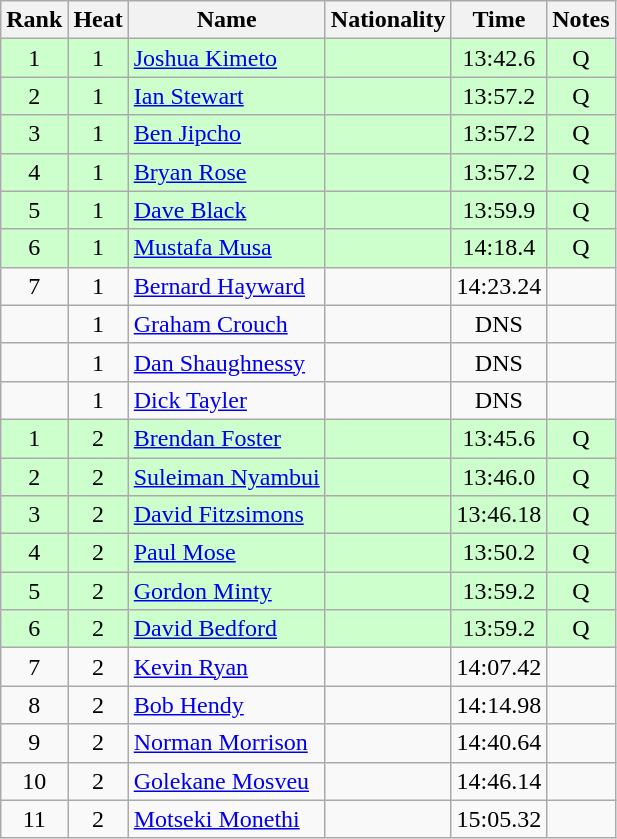<table class="wikitable sortable" style="text-align:center;">
<tr>
<th scope=col>Rank</th>
<th scope=col>Heat</th>
<th scope=col>Name</th>
<th scope=col>Nationality</th>
<th scope=col>Time</th>
<th scope=col>Notes</th>
</tr>
<tr style="background-color: #ccffcc;">
<td>1</td>
<td>1</td>
<td style="text-align:left;"><a href='#'>Joshua Kimeto</a></td>
<td style="text-align:left;"></td>
<td>13:42.6</td>
<td>Q</td>
</tr>
<tr style="background-color: #ccffcc;">
<td>2</td>
<td>1</td>
<td style="text-align:left;"><a href='#'>Ian Stewart</a></td>
<td style="text-align:left;"></td>
<td>13:57.2</td>
<td>Q</td>
</tr>
<tr style="background-color: #ccffcc;">
<td>3</td>
<td>1</td>
<td style="text-align:left;"><a href='#'>Ben Jipcho</a></td>
<td style="text-align:left;"></td>
<td>13:57.2</td>
<td>Q</td>
</tr>
<tr style="background-color: #ccffcc;">
<td>4</td>
<td>1</td>
<td style="text-align:left;"><a href='#'>Bryan Rose</a></td>
<td style="text-align:left;"></td>
<td>13:57.2</td>
<td>Q</td>
</tr>
<tr style="background-color: #ccffcc;">
<td>5</td>
<td>1</td>
<td style="text-align:left;"><a href='#'>Dave Black</a></td>
<td style="text-align:left;"></td>
<td>13:59.9</td>
<td>Q</td>
</tr>
<tr style="background-color: #ccffcc;">
<td>6</td>
<td>1</td>
<td style="text-align:left;"><a href='#'>Mustafa Musa</a></td>
<td style="text-align:left;"></td>
<td>14:18.4</td>
<td>Q</td>
</tr>
<tr>
<td>7</td>
<td>1</td>
<td style="text-align:left;"><a href='#'>Bernard Hayward</a></td>
<td style="text-align:left;"></td>
<td>14:23.24</td>
<td></td>
</tr>
<tr>
<td data-sort-value="9"></td>
<td>1</td>
<td style="text-align:left;"><a href='#'>Graham Crouch</a></td>
<td style="text-align:left;"></td>
<td data-sort-value="99:99.99">DNS</td>
<td></td>
</tr>
<tr>
<td data-sort-value="9"></td>
<td>1</td>
<td style="text-align:left;"><a href='#'>Dan Shaughnessy</a></td>
<td style="text-align:left;"></td>
<td data-sort-value="99:99.99">DNS</td>
<td></td>
</tr>
<tr>
<td data-sort-value="9"></td>
<td>1</td>
<td style="text-align:left;"><a href='#'>Dick Tayler</a></td>
<td style="text-align:left;"></td>
<td data-sort-value="99:99.99">DNS</td>
<td></td>
</tr>
<tr style="background-color: #ccffcc;">
<td>1</td>
<td>2</td>
<td style="text-align:left;"><a href='#'>Brendan Foster</a></td>
<td style="text-align:left;"></td>
<td>13:45.6</td>
<td>Q</td>
</tr>
<tr style="background-color: #ccffcc;">
<td>2</td>
<td>2</td>
<td style="text-align:left;"><a href='#'>Suleiman Nyambui</a></td>
<td style="text-align:left;"></td>
<td>13:46.0</td>
<td>Q</td>
</tr>
<tr style="background-color: #ccffcc;">
<td>3</td>
<td>2</td>
<td style="text-align:left;"><a href='#'>David Fitzsimons</a></td>
<td style="text-align:left;"></td>
<td>13:46.18</td>
<td>Q</td>
</tr>
<tr style="background-color: #ccffcc;">
<td>4</td>
<td>2</td>
<td style="text-align:left;"><a href='#'>Paul Mose</a></td>
<td style="text-align:left;"></td>
<td>13:50.2</td>
<td>Q</td>
</tr>
<tr style="background-color: #ccffcc;">
<td>5</td>
<td>2</td>
<td style="text-align:left;"><a href='#'>Gordon Minty</a></td>
<td style="text-align:left;"></td>
<td>13:59.2</td>
<td>Q</td>
</tr>
<tr style="background-color: #ccffcc;">
<td>6</td>
<td>2</td>
<td style="text-align:left;"><a href='#'>David Bedford</a></td>
<td style="text-align:left;"></td>
<td>13:59.2</td>
<td>Q</td>
</tr>
<tr>
<td>7</td>
<td>2</td>
<td style="text-align:left;"><a href='#'>Kevin Ryan</a></td>
<td style="text-align:left;"></td>
<td>14:07.42</td>
<td></td>
</tr>
<tr>
<td>8</td>
<td>2</td>
<td style="text-align:left;"><a href='#'>Bob Hendy</a></td>
<td style="text-align:left;"></td>
<td>14:14.98</td>
<td></td>
</tr>
<tr>
<td>9</td>
<td>2</td>
<td style="text-align:left;"><a href='#'>Norman Morrison</a></td>
<td style="text-align:left;"></td>
<td>14:40.64</td>
<td></td>
</tr>
<tr>
<td>10</td>
<td>2</td>
<td style="text-align:left;"><a href='#'>Golekane Mosveu</a></td>
<td style="text-align:left;"></td>
<td>14:46.14</td>
<td></td>
</tr>
<tr>
<td>11</td>
<td>2</td>
<td style="text-align:left;"><a href='#'>Motseki Monethi</a></td>
<td style="text-align:left;"></td>
<td>15:05.32</td>
<td></td>
</tr>
</table>
